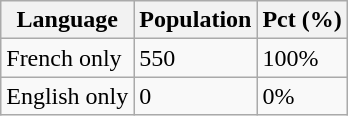<table class="wikitable">
<tr>
<th>Language</th>
<th>Population</th>
<th>Pct (%)</th>
</tr>
<tr>
<td>French only</td>
<td>550</td>
<td>100%</td>
</tr>
<tr>
<td>English only</td>
<td>0</td>
<td>0%</td>
</tr>
</table>
